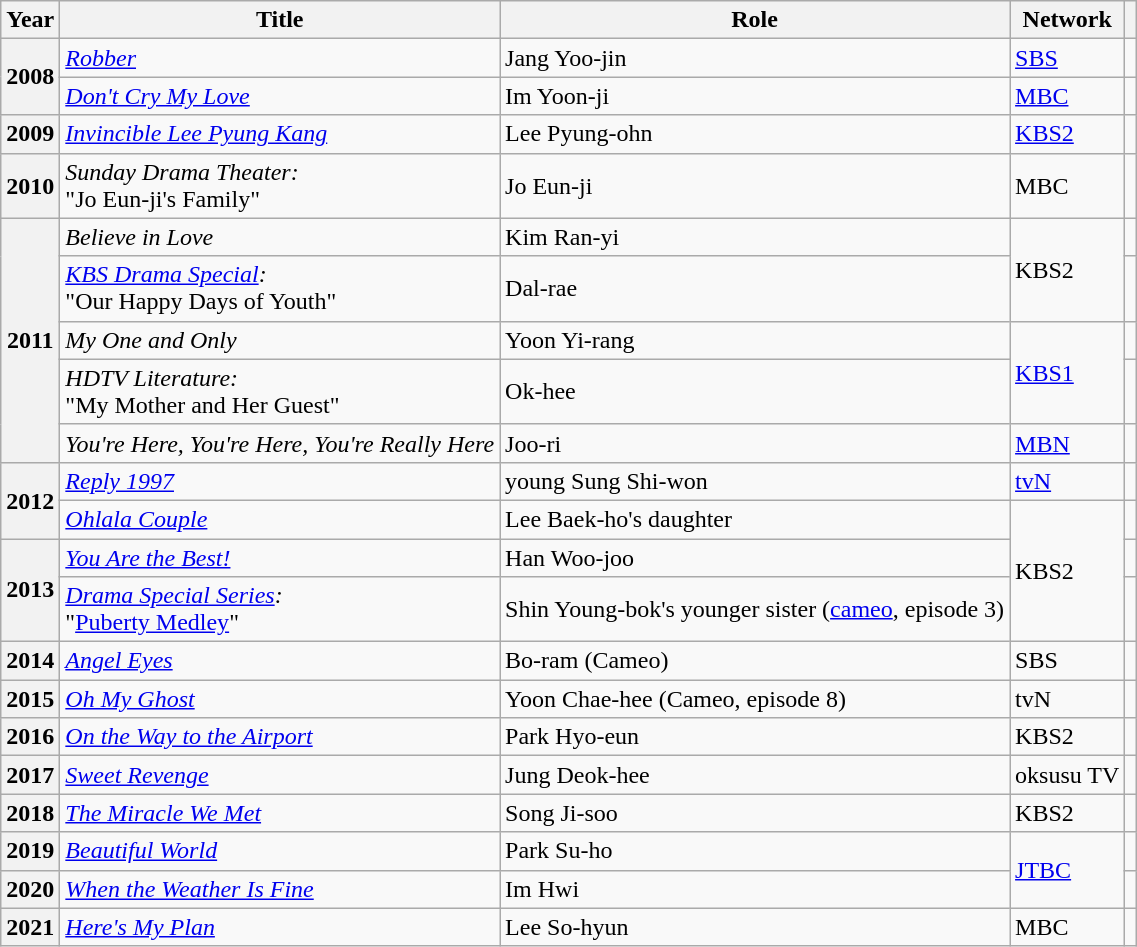<table class="wikitable sortable plainrowheaders">
<tr>
<th scope="col">Year</th>
<th scope="col">Title</th>
<th scope="col">Role</th>
<th scope="col">Network</th>
<th scope="col" class="unsortable"></th>
</tr>
<tr>
<th scope="row" rowspan="2">2008</th>
<td><em><a href='#'>Robber</a></em></td>
<td>Jang Yoo-jin</td>
<td><a href='#'>SBS</a></td>
<td></td>
</tr>
<tr>
<td><em><a href='#'>Don't Cry My Love</a></em></td>
<td>Im Yoon-ji</td>
<td><a href='#'>MBC</a></td>
<td></td>
</tr>
<tr>
<th scope="row">2009</th>
<td><em><a href='#'>Invincible Lee Pyung Kang</a></em></td>
<td>Lee Pyung-ohn</td>
<td><a href='#'>KBS2</a></td>
<td></td>
</tr>
<tr>
<th scope="row">2010</th>
<td><em>Sunday Drama Theater:</em><br>"Jo Eun-ji's Family"</td>
<td>Jo Eun-ji</td>
<td>MBC</td>
<td></td>
</tr>
<tr>
<th scope="row" rowspan="5">2011</th>
<td><em>Believe in Love</em></td>
<td>Kim Ran-yi</td>
<td rowspan="2">KBS2</td>
<td></td>
</tr>
<tr>
<td><em><a href='#'>KBS Drama Special</a>:</em><br>"Our Happy Days of Youth"</td>
<td>Dal-rae</td>
<td></td>
</tr>
<tr>
<td><em>My One and Only</em></td>
<td>Yoon Yi-rang</td>
<td rowspan="2"><a href='#'>KBS1</a></td>
<td></td>
</tr>
<tr>
<td><em>HDTV Literature:</em><br>"My Mother and Her Guest"</td>
<td>Ok-hee</td>
<td></td>
</tr>
<tr>
<td><em>You're Here, You're Here, You're Really Here</em></td>
<td>Joo-ri</td>
<td><a href='#'>MBN</a></td>
<td></td>
</tr>
<tr>
<th scope="row" rowspan="2">2012</th>
<td><em><a href='#'>Reply 1997</a></em></td>
<td>young Sung Shi-won</td>
<td><a href='#'>tvN</a></td>
<td></td>
</tr>
<tr>
<td><em><a href='#'>Ohlala Couple</a></em></td>
<td>Lee Baek-ho's daughter</td>
<td rowspan="3">KBS2</td>
<td></td>
</tr>
<tr>
<th scope="row" rowspan="2">2013</th>
<td><em><a href='#'>You Are the Best!</a></em></td>
<td>Han Woo-joo</td>
<td></td>
</tr>
<tr>
<td><em><a href='#'>Drama Special Series</a>:</em><br>"<a href='#'>Puberty Medley</a>"</td>
<td>Shin Young-bok's younger sister  (<a href='#'>cameo</a>, episode 3)</td>
<td></td>
</tr>
<tr>
<th scope="row">2014</th>
<td><em><a href='#'>Angel Eyes</a></em></td>
<td>Bo-ram (Cameo)</td>
<td>SBS</td>
<td></td>
</tr>
<tr>
<th scope="row">2015</th>
<td><em><a href='#'>Oh My Ghost</a></em></td>
<td>Yoon Chae-hee (Cameo, episode 8)</td>
<td>tvN</td>
<td></td>
</tr>
<tr>
<th scope="row">2016</th>
<td><em><a href='#'>On the Way to the Airport</a></em></td>
<td>Park Hyo-eun</td>
<td>KBS2</td>
<td></td>
</tr>
<tr>
<th scope="row">2017</th>
<td><em><a href='#'>Sweet Revenge</a></em></td>
<td>Jung Deok-hee</td>
<td>oksusu TV</td>
<td></td>
</tr>
<tr>
<th scope="row">2018</th>
<td><em><a href='#'>The Miracle We Met</a></em></td>
<td>Song Ji-soo</td>
<td>KBS2</td>
<td></td>
</tr>
<tr>
<th scope="row">2019</th>
<td><em><a href='#'>Beautiful World</a></em></td>
<td>Park Su-ho</td>
<td rowspan=2><a href='#'>JTBC</a></td>
<td></td>
</tr>
<tr>
<th scope="row">2020</th>
<td><em><a href='#'>When the Weather Is Fine</a></em></td>
<td>Im Hwi</td>
<td></td>
</tr>
<tr>
<th scope="row">2021</th>
<td><em><a href='#'>Here's My Plan</a></em></td>
<td>Lee So-hyun</td>
<td>MBC</td>
<td></td>
</tr>
</table>
